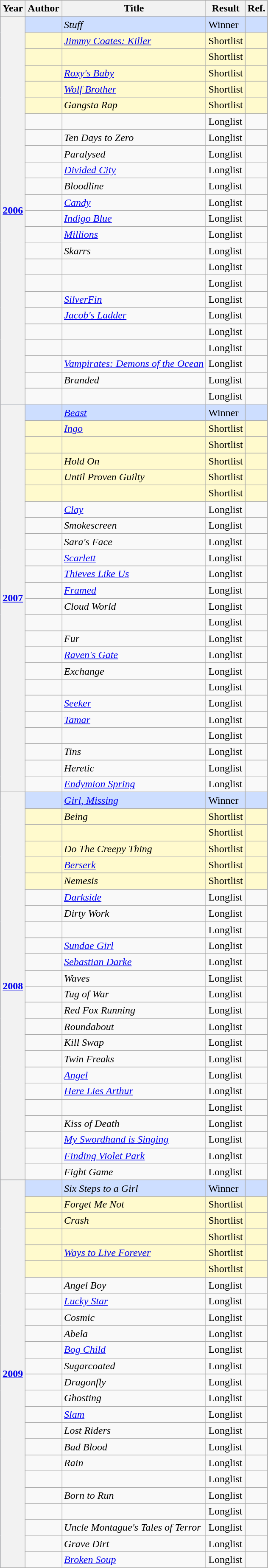<table class="wikitable sortable mw-collapsible">
<tr>
<th>Year</th>
<th>Author</th>
<th>Title</th>
<th>Result</th>
<th>Ref.</th>
</tr>
<tr style=background:#cddeff>
<th rowspan="24"><a href='#'>2006</a></th>
<td></td>
<td><em>Stuff</em></td>
<td>Winner</td>
<td></td>
</tr>
<tr style=background:LemonChiffon; color:black>
<td></td>
<td><em><a href='#'>Jimmy Coates: Killer</a></em></td>
<td>Shortlist</td>
<td></td>
</tr>
<tr style=background:LemonChiffon; color:black>
<td></td>
<td><em></em></td>
<td>Shortlist</td>
<td></td>
</tr>
<tr style=background:LemonChiffon; color:black>
<td></td>
<td><em><a href='#'>Roxy's Baby</a></em></td>
<td>Shortlist</td>
<td></td>
</tr>
<tr style=background:LemonChiffon; color:black>
<td></td>
<td><em><a href='#'>Wolf Brother</a></em></td>
<td>Shortlist</td>
<td></td>
</tr>
<tr style=background:LemonChiffon; color:black>
<td></td>
<td><em>Gangsta Rap</em></td>
<td>Shortlist</td>
<td></td>
</tr>
<tr>
<td></td>
<td><em></em></td>
<td>Longlist</td>
<td></td>
</tr>
<tr>
<td></td>
<td><em>Ten Days to Zero</em></td>
<td>Longlist</td>
<td></td>
</tr>
<tr>
<td></td>
<td><em>Paralysed</em></td>
<td>Longlist</td>
<td></td>
</tr>
<tr>
<td></td>
<td><em><a href='#'>Divided City</a></em></td>
<td>Longlist</td>
<td></td>
</tr>
<tr>
<td></td>
<td><em>Bloodline</em></td>
<td>Longlist</td>
<td></td>
</tr>
<tr>
<td></td>
<td><em><a href='#'>Candy</a></em></td>
<td>Longlist</td>
<td></td>
</tr>
<tr>
<td></td>
<td><em><a href='#'>Indigo Blue</a></em></td>
<td>Longlist</td>
<td></td>
</tr>
<tr>
<td></td>
<td><em><a href='#'>Millions</a></em></td>
<td>Longlist</td>
<td></td>
</tr>
<tr>
<td></td>
<td><em>Skarrs</em></td>
<td>Longlist</td>
<td></td>
</tr>
<tr>
<td></td>
<td><em></em></td>
<td>Longlist</td>
<td></td>
</tr>
<tr>
<td></td>
<td><em></em></td>
<td>Longlist</td>
<td></td>
</tr>
<tr>
<td></td>
<td><em><a href='#'>SilverFin</a></em></td>
<td>Longlist</td>
<td></td>
</tr>
<tr>
<td></td>
<td><em><a href='#'>Jacob's Ladder</a></em></td>
<td>Longlist</td>
<td></td>
</tr>
<tr>
<td></td>
<td><em></em></td>
<td>Longlist</td>
<td></td>
</tr>
<tr>
<td></td>
<td><em></em></td>
<td>Longlist</td>
<td></td>
</tr>
<tr>
<td></td>
<td><em><a href='#'>Vampirates: Demons of the Ocean</a></em></td>
<td>Longlist</td>
<td></td>
</tr>
<tr>
<td></td>
<td><em>Branded</em></td>
<td>Longlist</td>
<td></td>
</tr>
<tr>
<td></td>
<td><em></em></td>
<td>Longlist</td>
<td></td>
</tr>
<tr style=background:#cddeff>
<th rowspan="24"><a href='#'>2007</a></th>
<td></td>
<td><em><a href='#'>Beast</a></em></td>
<td>Winner</td>
<td></td>
</tr>
<tr style=background:LemonChiffon; color:black>
<td></td>
<td><em><a href='#'>Ingo</a></em></td>
<td>Shortlist</td>
<td></td>
</tr>
<tr style=background:LemonChiffon; color:black>
<td></td>
<td><em></em></td>
<td>Shortlist</td>
<td></td>
</tr>
<tr style=background:LemonChiffon; color:black>
<td></td>
<td><em>Hold On</em></td>
<td>Shortlist</td>
<td></td>
</tr>
<tr style=background:LemonChiffon; color:black>
<td></td>
<td><em>Until Proven Guilty</em></td>
<td>Shortlist</td>
<td></td>
</tr>
<tr style=background:LemonChiffon; color:black>
<td></td>
<td><em></em></td>
<td>Shortlist</td>
<td></td>
</tr>
<tr>
<td></td>
<td><em><a href='#'>Clay</a></em></td>
<td>Longlist</td>
<td></td>
</tr>
<tr>
<td></td>
<td><em>Smokescreen</em></td>
<td>Longlist</td>
<td></td>
</tr>
<tr>
<td></td>
<td><em>Sara's Face</em></td>
<td>Longlist</td>
<td></td>
</tr>
<tr>
<td></td>
<td><em><a href='#'>Scarlett</a></em></td>
<td>Longlist</td>
<td></td>
</tr>
<tr>
<td></td>
<td><em><a href='#'>Thieves Like Us</a></em></td>
<td>Longlist</td>
<td></td>
</tr>
<tr>
<td></td>
<td><em><a href='#'>Framed</a></em></td>
<td>Longlist</td>
<td></td>
</tr>
<tr>
<td></td>
<td><em>Cloud World</em></td>
<td>Longlist</td>
<td></td>
</tr>
<tr>
<td></td>
<td><em></em></td>
<td>Longlist</td>
<td></td>
</tr>
<tr>
<td></td>
<td><em>Fur</em></td>
<td>Longlist</td>
<td></td>
</tr>
<tr>
<td></td>
<td><em><a href='#'>Raven's Gate</a></em></td>
<td>Longlist</td>
<td></td>
</tr>
<tr>
<td></td>
<td><em>Exchange</em></td>
<td>Longlist</td>
<td></td>
</tr>
<tr>
<td></td>
<td><em></em></td>
<td>Longlist</td>
<td></td>
</tr>
<tr>
<td></td>
<td><em><a href='#'>Seeker</a></em></td>
<td>Longlist</td>
<td></td>
</tr>
<tr>
<td></td>
<td><em><a href='#'>Tamar</a></em></td>
<td>Longlist</td>
<td></td>
</tr>
<tr>
<td></td>
<td><em></em></td>
<td>Longlist</td>
<td></td>
</tr>
<tr>
<td></td>
<td><em>Tins</em></td>
<td>Longlist</td>
<td></td>
</tr>
<tr>
<td></td>
<td><em>Heretic</em></td>
<td>Longlist</td>
<td></td>
</tr>
<tr>
<td></td>
<td><em><a href='#'>Endymion Spring</a></em></td>
<td>Longlist</td>
<td></td>
</tr>
<tr style=background:#cddeff>
<th rowspan="24"><a href='#'>2008</a></th>
<td></td>
<td><em><a href='#'>Girl, Missing</a></em></td>
<td>Winner</td>
<td></td>
</tr>
<tr style=background:LemonChiffon; color:black>
<td></td>
<td><em>Being</em></td>
<td>Shortlist</td>
<td></td>
</tr>
<tr style=background:LemonChiffon; color:black>
<td></td>
<td><em></em></td>
<td>Shortlist</td>
<td></td>
</tr>
<tr style=background:LemonChiffon; color:black>
<td></td>
<td><em>Do The Creepy Thing</em></td>
<td>Shortlist</td>
<td></td>
</tr>
<tr style=background:LemonChiffon; color:black>
<td></td>
<td><em><a href='#'>Berserk</a></em></td>
<td>Shortlist</td>
<td></td>
</tr>
<tr style=background:LemonChiffon; color:black>
<td></td>
<td><em>Nemesis</em></td>
<td>Shortlist</td>
<td></td>
</tr>
<tr>
<td></td>
<td><em><a href='#'>Darkside</a></em></td>
<td>Longlist</td>
<td></td>
</tr>
<tr>
<td></td>
<td><em>Dirty Work</em></td>
<td>Longlist</td>
<td></td>
</tr>
<tr>
<td></td>
<td><em></em></td>
<td>Longlist</td>
<td></td>
</tr>
<tr>
<td></td>
<td><em><a href='#'>Sundae Girl</a></em></td>
<td>Longlist</td>
<td></td>
</tr>
<tr>
<td></td>
<td><em><a href='#'>Sebastian Darke</a></em></td>
<td>Longlist</td>
<td></td>
</tr>
<tr>
<td></td>
<td><em>Waves</em></td>
<td>Longlist</td>
<td></td>
</tr>
<tr>
<td></td>
<td><em>Tug of War</em></td>
<td>Longlist</td>
<td></td>
</tr>
<tr>
<td></td>
<td><em>Red Fox Running</em></td>
<td>Longlist</td>
<td></td>
</tr>
<tr>
<td></td>
<td><em>Roundabout</em></td>
<td>Longlist</td>
<td></td>
</tr>
<tr>
<td></td>
<td><em>Kill Swap</em></td>
<td>Longlist</td>
<td></td>
</tr>
<tr>
<td></td>
<td><em>Twin Freaks</em></td>
<td>Longlist</td>
<td></td>
</tr>
<tr>
<td></td>
<td><em><a href='#'>Angel</a></em></td>
<td>Longlist</td>
<td></td>
</tr>
<tr>
<td></td>
<td><em><a href='#'>Here Lies Arthur</a></em></td>
<td>Longlist</td>
<td></td>
</tr>
<tr>
<td></td>
<td><em></em></td>
<td>Longlist</td>
<td></td>
</tr>
<tr>
<td></td>
<td><em>Kiss of Death</em></td>
<td>Longlist</td>
<td></td>
</tr>
<tr>
<td></td>
<td><em><a href='#'>My Swordhand is Singing</a></em></td>
<td>Longlist</td>
<td></td>
</tr>
<tr>
<td></td>
<td><em><a href='#'>Finding Violet Park</a></em></td>
<td>Longlist</td>
<td></td>
</tr>
<tr>
<td></td>
<td><em>Fight Game</em></td>
<td>Longlist</td>
<td></td>
</tr>
<tr style=background:#cddeff>
<th rowspan="24"><a href='#'>2009</a></th>
<td></td>
<td><em>Six Steps to a Girl</em></td>
<td>Winner</td>
<td></td>
</tr>
<tr style=background:LemonChiffon; color:black>
<td></td>
<td><em>Forget Me Not</em></td>
<td>Shortlist</td>
<td></td>
</tr>
<tr style=background:LemonChiffon; color:black>
<td></td>
<td><em>Crash</em></td>
<td>Shortlist</td>
<td></td>
</tr>
<tr style=background:LemonChiffon; color:black>
<td></td>
<td><em></em></td>
<td>Shortlist</td>
<td></td>
</tr>
<tr style=background:LemonChiffon; color:black>
<td></td>
<td><em><a href='#'>Ways to Live Forever</a></em></td>
<td>Shortlist</td>
<td></td>
</tr>
<tr style=background:LemonChiffon; color:black>
<td></td>
<td><em></em></td>
<td>Shortlist</td>
<td></td>
</tr>
<tr>
<td></td>
<td><em>Angel Boy</em></td>
<td>Longlist</td>
<td></td>
</tr>
<tr>
<td></td>
<td><em><a href='#'>Lucky Star</a></em></td>
<td>Longlist</td>
<td></td>
</tr>
<tr>
<td></td>
<td><em>Cosmic</em></td>
<td>Longlist</td>
<td></td>
</tr>
<tr>
<td></td>
<td><em>Abela</em></td>
<td>Longlist</td>
<td></td>
</tr>
<tr>
<td></td>
<td><em><a href='#'>Bog Child</a></em></td>
<td>Longlist</td>
<td></td>
</tr>
<tr>
<td></td>
<td><em>Sugarcoated</em></td>
<td>Longlist</td>
<td></td>
</tr>
<tr>
<td></td>
<td><em>Dragonfly</em></td>
<td>Longlist</td>
<td></td>
</tr>
<tr>
<td></td>
<td><em>Ghosting</em></td>
<td>Longlist</td>
<td></td>
</tr>
<tr>
<td></td>
<td><em><a href='#'>Slam</a></em></td>
<td>Longlist</td>
<td></td>
</tr>
<tr>
<td></td>
<td><em>Lost Riders</em></td>
<td>Longlist</td>
<td></td>
</tr>
<tr>
<td></td>
<td><em>Bad Blood</em></td>
<td>Longlist</td>
<td></td>
</tr>
<tr>
<td></td>
<td><em>Rain</em></td>
<td>Longlist</td>
<td></td>
</tr>
<tr>
<td></td>
<td><em></em></td>
<td>Longlist</td>
<td></td>
</tr>
<tr>
<td></td>
<td><em>Born to Run</em></td>
<td>Longlist</td>
<td></td>
</tr>
<tr>
<td></td>
<td><em></em></td>
<td>Longlist</td>
<td></td>
</tr>
<tr>
<td></td>
<td><em>Uncle Montague's Tales of Terror</em></td>
<td>Longlist</td>
<td></td>
</tr>
<tr>
<td></td>
<td><em>Grave Dirt</em></td>
<td>Longlist</td>
<td></td>
</tr>
<tr>
<td></td>
<td><em><a href='#'>Broken Soup</a></em></td>
<td>Longlist</td>
<td></td>
</tr>
</table>
